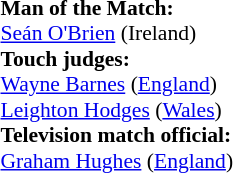<table width=100% style="font-size: 90%">
<tr>
<td><br><strong>Man of the Match:</strong>
<br><a href='#'>Seán O'Brien</a> (Ireland)<br><strong>Touch judges:</strong>
<br><a href='#'>Wayne Barnes</a> (<a href='#'>England</a>)
<br><a href='#'>Leighton Hodges</a> (<a href='#'>Wales</a>)
<br><strong>Television match official:</strong>
<br><a href='#'>Graham Hughes</a> (<a href='#'>England</a>)</td>
</tr>
</table>
